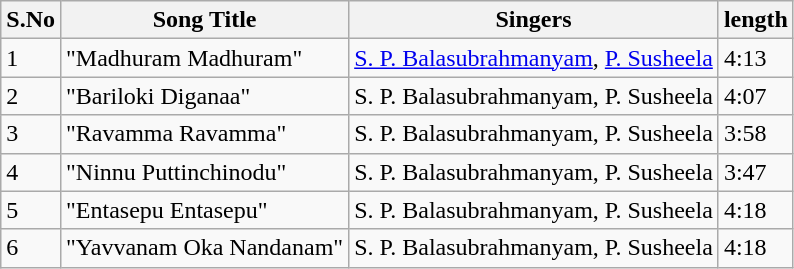<table class="wikitable">
<tr>
<th>S.No</th>
<th>Song Title</th>
<th>Singers</th>
<th>length</th>
</tr>
<tr>
<td>1</td>
<td>"Madhuram Madhuram"</td>
<td><a href='#'>S. P. Balasubrahmanyam</a>, <a href='#'>P. Susheela</a></td>
<td>4:13</td>
</tr>
<tr>
<td>2</td>
<td>"Bariloki Diganaa"</td>
<td>S. P. Balasubrahmanyam, P. Susheela</td>
<td>4:07</td>
</tr>
<tr>
<td>3</td>
<td>"Ravamma Ravamma"</td>
<td>S. P. Balasubrahmanyam, P. Susheela</td>
<td>3:58</td>
</tr>
<tr>
<td>4</td>
<td>"Ninnu Puttinchinodu"</td>
<td>S. P. Balasubrahmanyam, P. Susheela</td>
<td>3:47</td>
</tr>
<tr>
<td>5</td>
<td>"Entasepu Entasepu"</td>
<td>S. P. Balasubrahmanyam, P. Susheela</td>
<td>4:18</td>
</tr>
<tr>
<td>6</td>
<td>"Yavvanam Oka Nandanam"</td>
<td>S. P. Balasubrahmanyam, P. Susheela</td>
<td>4:18</td>
</tr>
</table>
